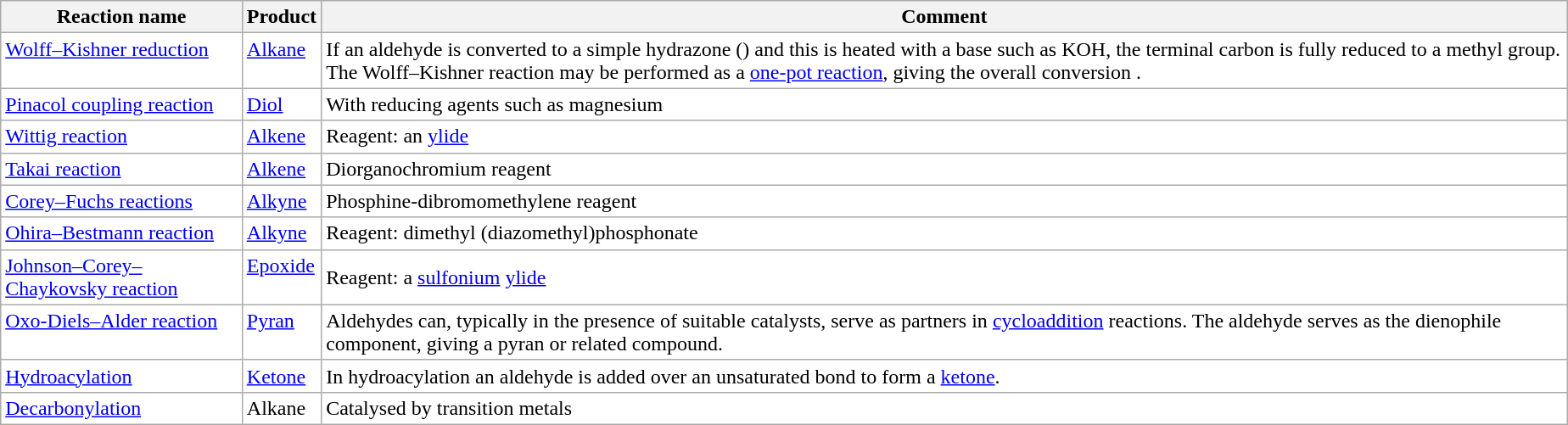<table class="wikitable sortable" style="background-color: white; float: center; border-collapse: collapse; margin: 0em 1em;">
<tr>
<th>Reaction name</th>
<th>Product</th>
<th class="unsortable">Comment</th>
</tr>
<tr>
<td valign=top><a href='#'>Wolff–Kishner reduction</a></td>
<td valign=top><a href='#'>Alkane</a></td>
<td>If an aldehyde is converted to a simple hydrazone () and this is heated with a base such as KOH, the terminal carbon is fully reduced to a methyl group. The Wolff–Kishner reaction may be performed as a <a href='#'>one-pot reaction</a>, giving the overall conversion .</td>
</tr>
<tr>
<td valign=top><a href='#'>Pinacol coupling reaction</a></td>
<td><a href='#'>Diol</a></td>
<td>With reducing agents such as magnesium</td>
</tr>
<tr>
<td valign=top><a href='#'>Wittig reaction</a></td>
<td valign=top><a href='#'>Alkene</a></td>
<td>Reagent: an <a href='#'>ylide</a></td>
</tr>
<tr>
<td valign=top><a href='#'>Takai reaction</a></td>
<td valign=top><a href='#'>Alkene</a></td>
<td>Diorganochromium reagent</td>
</tr>
<tr>
<td valign=top><a href='#'>Corey–Fuchs reactions</a></td>
<td valign=top><a href='#'>Alkyne</a></td>
<td>Phosphine-dibromomethylene reagent</td>
</tr>
<tr>
<td valign=top><a href='#'>Ohira–Bestmann reaction</a></td>
<td valign=top><a href='#'>Alkyne</a></td>
<td>Reagent: dimethyl (diazomethyl)phosphonate</td>
</tr>
<tr>
<td valign=top><a href='#'>Johnson–Corey–Chaykovsky reaction</a></td>
<td valign=top><a href='#'>Epoxide</a></td>
<td>Reagent: a <a href='#'>sulfonium</a> <a href='#'>ylide</a></td>
</tr>
<tr>
<td valign=top><a href='#'>Oxo-Diels–Alder reaction</a></td>
<td valign=top><a href='#'>Pyran</a></td>
<td>Aldehydes can, typically in the presence of suitable catalysts, serve as partners in <a href='#'>cycloaddition</a> reactions. The aldehyde serves as the dienophile component, giving a pyran or related compound.</td>
</tr>
<tr>
<td valign=top><a href='#'>Hydroacylation</a></td>
<td valign=top><a href='#'>Ketone</a></td>
<td>In hydroacylation an aldehyde is added over an unsaturated bond to form a <a href='#'>ketone</a>.</td>
</tr>
<tr>
<td valign=top><a href='#'>Decarbonylation</a></td>
<td valign=top>Alkane</td>
<td>Catalysed by transition metals</td>
</tr>
</table>
